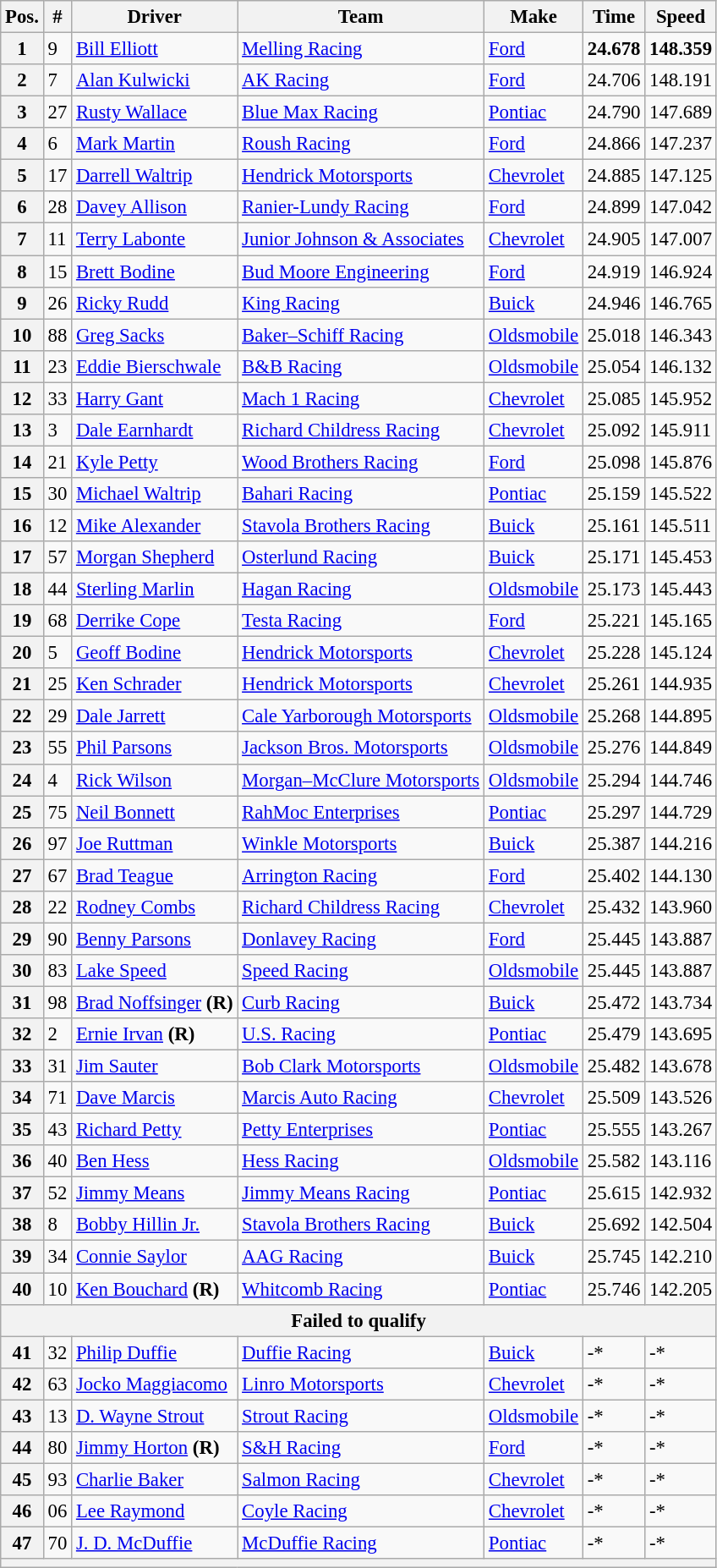<table class="wikitable" style="font-size:95%">
<tr>
<th>Pos.</th>
<th>#</th>
<th>Driver</th>
<th>Team</th>
<th>Make</th>
<th>Time</th>
<th>Speed</th>
</tr>
<tr>
<th>1</th>
<td>9</td>
<td><a href='#'>Bill Elliott</a></td>
<td><a href='#'>Melling Racing</a></td>
<td><a href='#'>Ford</a></td>
<td><strong>24.678</strong></td>
<td><strong>148.359</strong></td>
</tr>
<tr>
<th>2</th>
<td>7</td>
<td><a href='#'>Alan Kulwicki</a></td>
<td><a href='#'>AK Racing</a></td>
<td><a href='#'>Ford</a></td>
<td>24.706</td>
<td>148.191</td>
</tr>
<tr>
<th>3</th>
<td>27</td>
<td><a href='#'>Rusty Wallace</a></td>
<td><a href='#'>Blue Max Racing</a></td>
<td><a href='#'>Pontiac</a></td>
<td>24.790</td>
<td>147.689</td>
</tr>
<tr>
<th>4</th>
<td>6</td>
<td><a href='#'>Mark Martin</a></td>
<td><a href='#'>Roush Racing</a></td>
<td><a href='#'>Ford</a></td>
<td>24.866</td>
<td>147.237</td>
</tr>
<tr>
<th>5</th>
<td>17</td>
<td><a href='#'>Darrell Waltrip</a></td>
<td><a href='#'>Hendrick Motorsports</a></td>
<td><a href='#'>Chevrolet</a></td>
<td>24.885</td>
<td>147.125</td>
</tr>
<tr>
<th>6</th>
<td>28</td>
<td><a href='#'>Davey Allison</a></td>
<td><a href='#'>Ranier-Lundy Racing</a></td>
<td><a href='#'>Ford</a></td>
<td>24.899</td>
<td>147.042</td>
</tr>
<tr>
<th>7</th>
<td>11</td>
<td><a href='#'>Terry Labonte</a></td>
<td><a href='#'>Junior Johnson & Associates</a></td>
<td><a href='#'>Chevrolet</a></td>
<td>24.905</td>
<td>147.007</td>
</tr>
<tr>
<th>8</th>
<td>15</td>
<td><a href='#'>Brett Bodine</a></td>
<td><a href='#'>Bud Moore Engineering</a></td>
<td><a href='#'>Ford</a></td>
<td>24.919</td>
<td>146.924</td>
</tr>
<tr>
<th>9</th>
<td>26</td>
<td><a href='#'>Ricky Rudd</a></td>
<td><a href='#'>King Racing</a></td>
<td><a href='#'>Buick</a></td>
<td>24.946</td>
<td>146.765</td>
</tr>
<tr>
<th>10</th>
<td>88</td>
<td><a href='#'>Greg Sacks</a></td>
<td><a href='#'>Baker–Schiff Racing</a></td>
<td><a href='#'>Oldsmobile</a></td>
<td>25.018</td>
<td>146.343</td>
</tr>
<tr>
<th>11</th>
<td>23</td>
<td><a href='#'>Eddie Bierschwale</a></td>
<td><a href='#'>B&B Racing</a></td>
<td><a href='#'>Oldsmobile</a></td>
<td>25.054</td>
<td>146.132</td>
</tr>
<tr>
<th>12</th>
<td>33</td>
<td><a href='#'>Harry Gant</a></td>
<td><a href='#'>Mach 1 Racing</a></td>
<td><a href='#'>Chevrolet</a></td>
<td>25.085</td>
<td>145.952</td>
</tr>
<tr>
<th>13</th>
<td>3</td>
<td><a href='#'>Dale Earnhardt</a></td>
<td><a href='#'>Richard Childress Racing</a></td>
<td><a href='#'>Chevrolet</a></td>
<td>25.092</td>
<td>145.911</td>
</tr>
<tr>
<th>14</th>
<td>21</td>
<td><a href='#'>Kyle Petty</a></td>
<td><a href='#'>Wood Brothers Racing</a></td>
<td><a href='#'>Ford</a></td>
<td>25.098</td>
<td>145.876</td>
</tr>
<tr>
<th>15</th>
<td>30</td>
<td><a href='#'>Michael Waltrip</a></td>
<td><a href='#'>Bahari Racing</a></td>
<td><a href='#'>Pontiac</a></td>
<td>25.159</td>
<td>145.522</td>
</tr>
<tr>
<th>16</th>
<td>12</td>
<td><a href='#'>Mike Alexander</a></td>
<td><a href='#'>Stavola Brothers Racing</a></td>
<td><a href='#'>Buick</a></td>
<td>25.161</td>
<td>145.511</td>
</tr>
<tr>
<th>17</th>
<td>57</td>
<td><a href='#'>Morgan Shepherd</a></td>
<td><a href='#'>Osterlund Racing</a></td>
<td><a href='#'>Buick</a></td>
<td>25.171</td>
<td>145.453</td>
</tr>
<tr>
<th>18</th>
<td>44</td>
<td><a href='#'>Sterling Marlin</a></td>
<td><a href='#'>Hagan Racing</a></td>
<td><a href='#'>Oldsmobile</a></td>
<td>25.173</td>
<td>145.443</td>
</tr>
<tr>
<th>19</th>
<td>68</td>
<td><a href='#'>Derrike Cope</a></td>
<td><a href='#'>Testa Racing</a></td>
<td><a href='#'>Ford</a></td>
<td>25.221</td>
<td>145.165</td>
</tr>
<tr>
<th>20</th>
<td>5</td>
<td><a href='#'>Geoff Bodine</a></td>
<td><a href='#'>Hendrick Motorsports</a></td>
<td><a href='#'>Chevrolet</a></td>
<td>25.228</td>
<td>145.124</td>
</tr>
<tr>
<th>21</th>
<td>25</td>
<td><a href='#'>Ken Schrader</a></td>
<td><a href='#'>Hendrick Motorsports</a></td>
<td><a href='#'>Chevrolet</a></td>
<td>25.261</td>
<td>144.935</td>
</tr>
<tr>
<th>22</th>
<td>29</td>
<td><a href='#'>Dale Jarrett</a></td>
<td><a href='#'>Cale Yarborough Motorsports</a></td>
<td><a href='#'>Oldsmobile</a></td>
<td>25.268</td>
<td>144.895</td>
</tr>
<tr>
<th>23</th>
<td>55</td>
<td><a href='#'>Phil Parsons</a></td>
<td><a href='#'>Jackson Bros. Motorsports</a></td>
<td><a href='#'>Oldsmobile</a></td>
<td>25.276</td>
<td>144.849</td>
</tr>
<tr>
<th>24</th>
<td>4</td>
<td><a href='#'>Rick Wilson</a></td>
<td><a href='#'>Morgan–McClure Motorsports</a></td>
<td><a href='#'>Oldsmobile</a></td>
<td>25.294</td>
<td>144.746</td>
</tr>
<tr>
<th>25</th>
<td>75</td>
<td><a href='#'>Neil Bonnett</a></td>
<td><a href='#'>RahMoc Enterprises</a></td>
<td><a href='#'>Pontiac</a></td>
<td>25.297</td>
<td>144.729</td>
</tr>
<tr>
<th>26</th>
<td>97</td>
<td><a href='#'>Joe Ruttman</a></td>
<td><a href='#'>Winkle Motorsports</a></td>
<td><a href='#'>Buick</a></td>
<td>25.387</td>
<td>144.216</td>
</tr>
<tr>
<th>27</th>
<td>67</td>
<td><a href='#'>Brad Teague</a></td>
<td><a href='#'>Arrington Racing</a></td>
<td><a href='#'>Ford</a></td>
<td>25.402</td>
<td>144.130</td>
</tr>
<tr>
<th>28</th>
<td>22</td>
<td><a href='#'>Rodney Combs</a></td>
<td><a href='#'>Richard Childress Racing</a></td>
<td><a href='#'>Chevrolet</a></td>
<td>25.432</td>
<td>143.960</td>
</tr>
<tr>
<th>29</th>
<td>90</td>
<td><a href='#'>Benny Parsons</a></td>
<td><a href='#'>Donlavey Racing</a></td>
<td><a href='#'>Ford</a></td>
<td>25.445</td>
<td>143.887</td>
</tr>
<tr>
<th>30</th>
<td>83</td>
<td><a href='#'>Lake Speed</a></td>
<td><a href='#'>Speed Racing</a></td>
<td><a href='#'>Oldsmobile</a></td>
<td>25.445</td>
<td>143.887</td>
</tr>
<tr>
<th>31</th>
<td>98</td>
<td><a href='#'>Brad Noffsinger</a> <strong>(R)</strong></td>
<td><a href='#'>Curb Racing</a></td>
<td><a href='#'>Buick</a></td>
<td>25.472</td>
<td>143.734</td>
</tr>
<tr>
<th>32</th>
<td>2</td>
<td><a href='#'>Ernie Irvan</a> <strong>(R)</strong></td>
<td><a href='#'>U.S. Racing</a></td>
<td><a href='#'>Pontiac</a></td>
<td>25.479</td>
<td>143.695</td>
</tr>
<tr>
<th>33</th>
<td>31</td>
<td><a href='#'>Jim Sauter</a></td>
<td><a href='#'>Bob Clark Motorsports</a></td>
<td><a href='#'>Oldsmobile</a></td>
<td>25.482</td>
<td>143.678</td>
</tr>
<tr>
<th>34</th>
<td>71</td>
<td><a href='#'>Dave Marcis</a></td>
<td><a href='#'>Marcis Auto Racing</a></td>
<td><a href='#'>Chevrolet</a></td>
<td>25.509</td>
<td>143.526</td>
</tr>
<tr>
<th>35</th>
<td>43</td>
<td><a href='#'>Richard Petty</a></td>
<td><a href='#'>Petty Enterprises</a></td>
<td><a href='#'>Pontiac</a></td>
<td>25.555</td>
<td>143.267</td>
</tr>
<tr>
<th>36</th>
<td>40</td>
<td><a href='#'>Ben Hess</a></td>
<td><a href='#'>Hess Racing</a></td>
<td><a href='#'>Oldsmobile</a></td>
<td>25.582</td>
<td>143.116</td>
</tr>
<tr>
<th>37</th>
<td>52</td>
<td><a href='#'>Jimmy Means</a></td>
<td><a href='#'>Jimmy Means Racing</a></td>
<td><a href='#'>Pontiac</a></td>
<td>25.615</td>
<td>142.932</td>
</tr>
<tr>
<th>38</th>
<td>8</td>
<td><a href='#'>Bobby Hillin Jr.</a></td>
<td><a href='#'>Stavola Brothers Racing</a></td>
<td><a href='#'>Buick</a></td>
<td>25.692</td>
<td>142.504</td>
</tr>
<tr>
<th>39</th>
<td>34</td>
<td><a href='#'>Connie Saylor</a></td>
<td><a href='#'>AAG Racing</a></td>
<td><a href='#'>Buick</a></td>
<td>25.745</td>
<td>142.210</td>
</tr>
<tr>
<th>40</th>
<td>10</td>
<td><a href='#'>Ken Bouchard</a> <strong>(R)</strong></td>
<td><a href='#'>Whitcomb Racing</a></td>
<td><a href='#'>Pontiac</a></td>
<td>25.746</td>
<td>142.205</td>
</tr>
<tr>
<th colspan="7">Failed to qualify</th>
</tr>
<tr>
<th>41</th>
<td>32</td>
<td><a href='#'>Philip Duffie</a></td>
<td><a href='#'>Duffie Racing</a></td>
<td><a href='#'>Buick</a></td>
<td>-*</td>
<td>-*</td>
</tr>
<tr>
<th>42</th>
<td>63</td>
<td><a href='#'>Jocko Maggiacomo</a></td>
<td><a href='#'>Linro Motorsports</a></td>
<td><a href='#'>Chevrolet</a></td>
<td>-*</td>
<td>-*</td>
</tr>
<tr>
<th>43</th>
<td>13</td>
<td><a href='#'>D. Wayne Strout</a></td>
<td><a href='#'>Strout Racing</a></td>
<td><a href='#'>Oldsmobile</a></td>
<td>-*</td>
<td>-*</td>
</tr>
<tr>
<th>44</th>
<td>80</td>
<td><a href='#'>Jimmy Horton</a> <strong>(R)</strong></td>
<td><a href='#'>S&H Racing</a></td>
<td><a href='#'>Ford</a></td>
<td>-*</td>
<td>-*</td>
</tr>
<tr>
<th>45</th>
<td>93</td>
<td><a href='#'>Charlie Baker</a></td>
<td><a href='#'>Salmon Racing</a></td>
<td><a href='#'>Chevrolet</a></td>
<td>-*</td>
<td>-*</td>
</tr>
<tr>
<th>46</th>
<td>06</td>
<td><a href='#'>Lee Raymond</a></td>
<td><a href='#'>Coyle Racing</a></td>
<td><a href='#'>Chevrolet</a></td>
<td>-*</td>
<td>-*</td>
</tr>
<tr>
<th>47</th>
<td>70</td>
<td><a href='#'>J. D. McDuffie</a></td>
<td><a href='#'>McDuffie Racing</a></td>
<td><a href='#'>Pontiac</a></td>
<td>-*</td>
<td>-*</td>
</tr>
<tr>
<th colspan="7"></th>
</tr>
</table>
